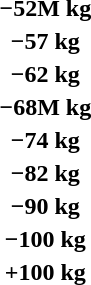<table>
<tr>
<th>−52M kg</th>
<td></td>
<td></td>
<td></td>
</tr>
<tr>
<th rowspan=2>−57 kg</th>
<td rowspan=2></td>
<td rowspan=2></td>
<td></td>
</tr>
<tr>
<td></td>
</tr>
<tr>
<th rowspan=2>−62 kg</th>
<td rowspan=2></td>
<td rowspan=2></td>
<td></td>
</tr>
<tr>
<td></td>
</tr>
<tr>
<th rowspan=2>−68M kg</th>
<td rowspan=2></td>
<td rowspan=2></td>
<td></td>
</tr>
<tr>
<td></td>
</tr>
<tr>
<th rowspan=2>−74 kg</th>
<td rowspan=2></td>
<td rowspan=2></td>
<td></td>
</tr>
<tr>
<td></td>
</tr>
<tr>
<th rowspan=2>−82 kg</th>
<td rowspan=2></td>
<td rowspan=2></td>
<td></td>
</tr>
<tr>
<td></td>
</tr>
<tr>
<th rowspan=2>−90 kg</th>
<td rowspan=2></td>
<td rowspan=2></td>
<td></td>
</tr>
<tr>
<td></td>
</tr>
<tr>
<th rowspan=2>−100 kg</th>
<td rowspan=2></td>
<td rowspan=2></td>
<td></td>
</tr>
<tr>
<td></td>
</tr>
<tr>
<th rowspan=2>+100 kg</th>
<td rowspan=2></td>
<td rowspan=2></td>
<td></td>
</tr>
<tr>
<td></td>
</tr>
</table>
